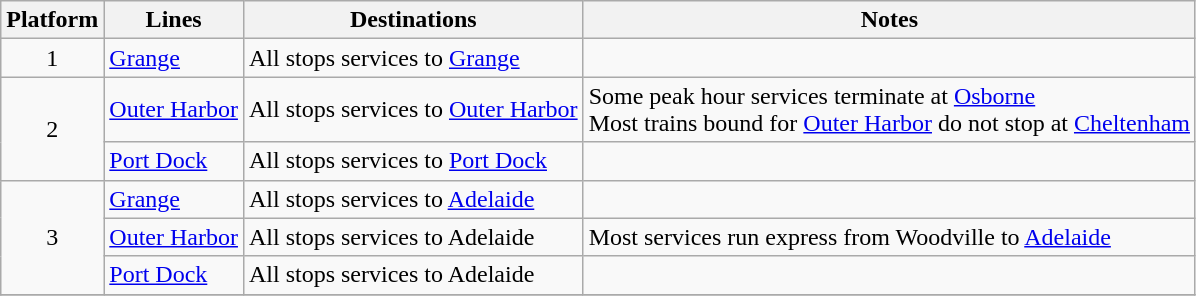<table class="wikitable" style="float: none; margin: 0.5em; ">
<tr>
<th>Platform</th>
<th>Lines</th>
<th>Destinations</th>
<th>Notes</th>
</tr>
<tr>
<td rowspan="1" style="text-align:center;">1</td>
<td style=background:#><a href='#'><span>Grange</span></a></td>
<td>All stops services to <a href='#'>Grange</a></td>
<td></td>
</tr>
<tr>
<td rowspan="2" style="text-align:center;">2</td>
<td style=background:#><a href='#'><span>Outer Harbor</span></a></td>
<td>All stops services to <a href='#'>Outer Harbor</a></td>
<td>Some peak hour services terminate at <a href='#'>Osborne</a><br>Most trains bound for <a href='#'>Outer Harbor</a> do not stop at <a href='#'>Cheltenham</a></td>
</tr>
<tr>
<td style=background:#><a href='#'><span>Port Dock</span></a></td>
<td>All stops services to <a href='#'>Port Dock</a></td>
<td></td>
</tr>
<tr>
<td rowspan="3" style="text-align:center;">3</td>
<td style=background:#><a href='#'><span>Grange</span></a></td>
<td>All stops services to <a href='#'>Adelaide</a></td>
<td></td>
</tr>
<tr>
<td style=background:#><a href='#'><span>Outer Harbor</span></a></td>
<td>All stops services to Adelaide</td>
<td>Most services run express from Woodville to <a href='#'>Adelaide</a></td>
</tr>
<tr>
<td style=background:#><a href='#'><span>Port Dock</span></a></td>
<td>All stops services to Adelaide</td>
<td></td>
</tr>
<tr>
</tr>
</table>
